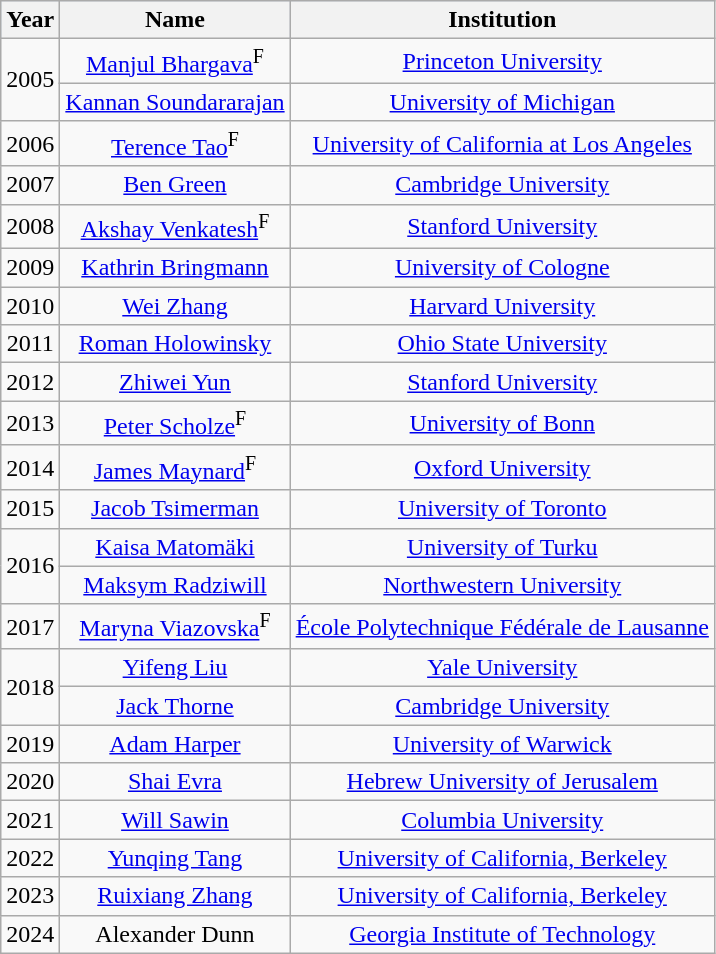<table class="wikitable" style="text-align: center;">
<tr bgcolor="#d1e4fd">
<th>Year</th>
<th>Name</th>
<th>Institution</th>
</tr>
<tr>
<td rowspan="2">2005</td>
<td><a href='#'>Manjul Bhargava</a><sup>F</sup></td>
<td><a href='#'>Princeton University</a></td>
</tr>
<tr>
<td><a href='#'>Kannan Soundararajan</a></td>
<td><a href='#'>University of Michigan</a></td>
</tr>
<tr>
<td>2006</td>
<td><a href='#'>Terence Tao</a><sup>F</sup></td>
<td><a href='#'>University of California at Los Angeles</a></td>
</tr>
<tr>
<td>2007</td>
<td><a href='#'>Ben Green</a></td>
<td><a href='#'>Cambridge University</a></td>
</tr>
<tr>
<td>2008</td>
<td><a href='#'>Akshay Venkatesh</a><sup>F</sup></td>
<td><a href='#'>Stanford University</a></td>
</tr>
<tr>
<td>2009</td>
<td><a href='#'>Kathrin Bringmann</a></td>
<td><a href='#'>University of Cologne</a></td>
</tr>
<tr>
<td>2010</td>
<td><a href='#'>Wei Zhang</a></td>
<td><a href='#'>Harvard University</a></td>
</tr>
<tr>
<td>2011</td>
<td><a href='#'>Roman Holowinsky</a></td>
<td><a href='#'>Ohio State University</a></td>
</tr>
<tr>
<td>2012</td>
<td><a href='#'>Zhiwei Yun</a></td>
<td><a href='#'>Stanford University</a></td>
</tr>
<tr>
<td>2013</td>
<td><a href='#'>Peter Scholze</a><sup>F</sup></td>
<td><a href='#'>University of Bonn</a></td>
</tr>
<tr>
<td>2014</td>
<td><a href='#'>James Maynard</a><sup>F</sup></td>
<td><a href='#'>Oxford University</a></td>
</tr>
<tr>
<td>2015</td>
<td><a href='#'>Jacob Tsimerman</a></td>
<td><a href='#'>University of Toronto</a></td>
</tr>
<tr>
<td rowspan="2">2016</td>
<td><a href='#'>Kaisa Matomäki</a></td>
<td><a href='#'>University of Turku</a></td>
</tr>
<tr>
<td><a href='#'>Maksym Radziwill</a></td>
<td><a href='#'>Northwestern University</a></td>
</tr>
<tr>
<td>2017</td>
<td><a href='#'>Maryna Viazovska</a><sup>F</sup></td>
<td><a href='#'>École Polytechnique Fédérale de Lausanne</a></td>
</tr>
<tr>
<td rowspan="2">2018</td>
<td><a href='#'>Yifeng Liu</a></td>
<td><a href='#'>Yale University</a></td>
</tr>
<tr>
<td><a href='#'>Jack Thorne</a></td>
<td><a href='#'>Cambridge University</a></td>
</tr>
<tr>
<td>2019</td>
<td><a href='#'>Adam Harper</a></td>
<td><a href='#'>University of Warwick</a></td>
</tr>
<tr>
<td>2020</td>
<td><a href='#'>Shai Evra</a></td>
<td><a href='#'>Hebrew University of Jerusalem</a></td>
</tr>
<tr>
<td>2021</td>
<td><a href='#'>Will Sawin</a></td>
<td><a href='#'>Columbia University</a></td>
</tr>
<tr>
<td>2022</td>
<td><a href='#'>Yunqing Tang</a></td>
<td><a href='#'>University of California, Berkeley</a></td>
</tr>
<tr>
<td>2023</td>
<td><a href='#'>Ruixiang Zhang</a></td>
<td><a href='#'>University of California, Berkeley</a></td>
</tr>
<tr>
<td>2024</td>
<td>Alexander Dunn</td>
<td><a href='#'>Georgia Institute of Technology</a></td>
</tr>
</table>
